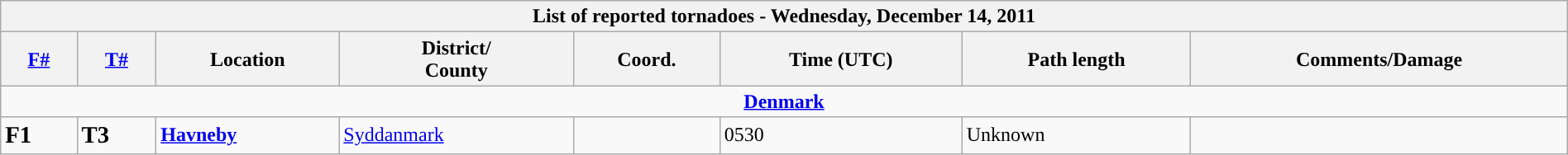<table class="wikitable collapsible" width="100%">
<tr>
<th colspan="8">List of reported tornadoes - Wednesday, December 14, 2011</th>
</tr>
<tr>
<th><a href='#'>F#</a></th>
<th><a href='#'>T#</a></th>
<th>Location</th>
<th>District/<br>County</th>
<th>Coord.</th>
<th>Time (UTC)</th>
<th>Path length</th>
<th>Comments/Damage</th>
</tr>
<tr>
<td colspan="8" align=center><strong><a href='#'>Denmark</a></strong></td>
</tr>
<tr>
<td><big><strong>F1</strong></big></td>
<td><big><strong>T3</strong></big></td>
<td><strong><a href='#'>Havneby</a></strong></td>
<td><a href='#'>Syddanmark</a></td>
<td></td>
<td>0530</td>
<td>Unknown</td>
<td></td>
</tr>
</table>
